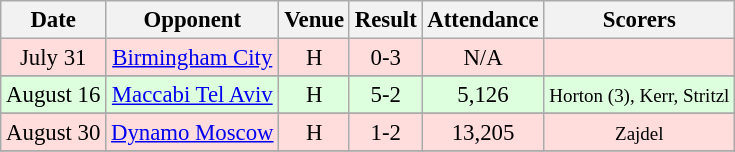<table class="wikitable" style="font-size:95%; text-align:center">
<tr>
<th>Date</th>
<th>Opponent</th>
<th>Venue</th>
<th>Result</th>
<th>Attendance</th>
<th>Scorers</th>
</tr>
<tr bgcolor="#ffdddd">
<td>July 31</td>
<td>  <a href='#'>Birmingham City</a></td>
<td>H</td>
<td>0-3</td>
<td>N/A</td>
<td><small></small></td>
</tr>
<tr>
</tr>
<tr bgcolor="#ddffdd">
<td>August 16</td>
<td>  <a href='#'>Maccabi Tel Aviv</a></td>
<td>H</td>
<td>5-2</td>
<td>5,126</td>
<td><small>Horton (3), Kerr, Stritzl</small></td>
</tr>
<tr>
</tr>
<tr bgcolor="#ffdddd">
<td> August 30</td>
<td>  <a href='#'>Dynamo Moscow</a></td>
<td>H</td>
<td>1-2</td>
<td>13,205</td>
<td><small>Zajdel</small></td>
</tr>
<tr>
</tr>
</table>
